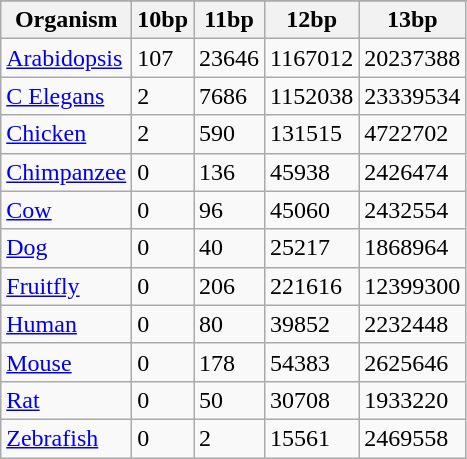<table class="wikitable">
<tr>
</tr>
<tr>
<th>Organism</th>
<th>10bp</th>
<th>11bp</th>
<th>12bp</th>
<th>13bp</th>
</tr>
<tr>
<td><a href='#'>Arabidopsis</a></td>
<td>107</td>
<td>23646</td>
<td>1167012</td>
<td>20237388</td>
</tr>
<tr>
<td><a href='#'>C Elegans</a></td>
<td>2</td>
<td>7686</td>
<td>1152038</td>
<td>23339534</td>
</tr>
<tr>
<td><a href='#'>Chicken</a></td>
<td>2</td>
<td>590</td>
<td>131515</td>
<td>4722702</td>
</tr>
<tr>
<td><a href='#'>Chimpanzee</a></td>
<td>0</td>
<td>136</td>
<td>45938</td>
<td>2426474</td>
</tr>
<tr>
<td><a href='#'>Cow</a></td>
<td>0</td>
<td>96</td>
<td>45060</td>
<td>2432554</td>
</tr>
<tr>
<td><a href='#'>Dog</a></td>
<td>0</td>
<td>40</td>
<td>25217</td>
<td>1868964</td>
</tr>
<tr>
<td><a href='#'>Fruitfly</a></td>
<td>0</td>
<td>206</td>
<td>221616</td>
<td>12399300</td>
</tr>
<tr>
<td><a href='#'>Human</a></td>
<td>0</td>
<td>80</td>
<td>39852</td>
<td>2232448</td>
</tr>
<tr>
<td><a href='#'>Mouse</a></td>
<td>0</td>
<td>178</td>
<td>54383</td>
<td>2625646</td>
</tr>
<tr>
<td><a href='#'>Rat</a></td>
<td>0</td>
<td>50</td>
<td>30708</td>
<td>1933220</td>
</tr>
<tr>
<td><a href='#'>Zebrafish</a></td>
<td>0</td>
<td>2</td>
<td>15561</td>
<td>2469558</td>
</tr>
</table>
